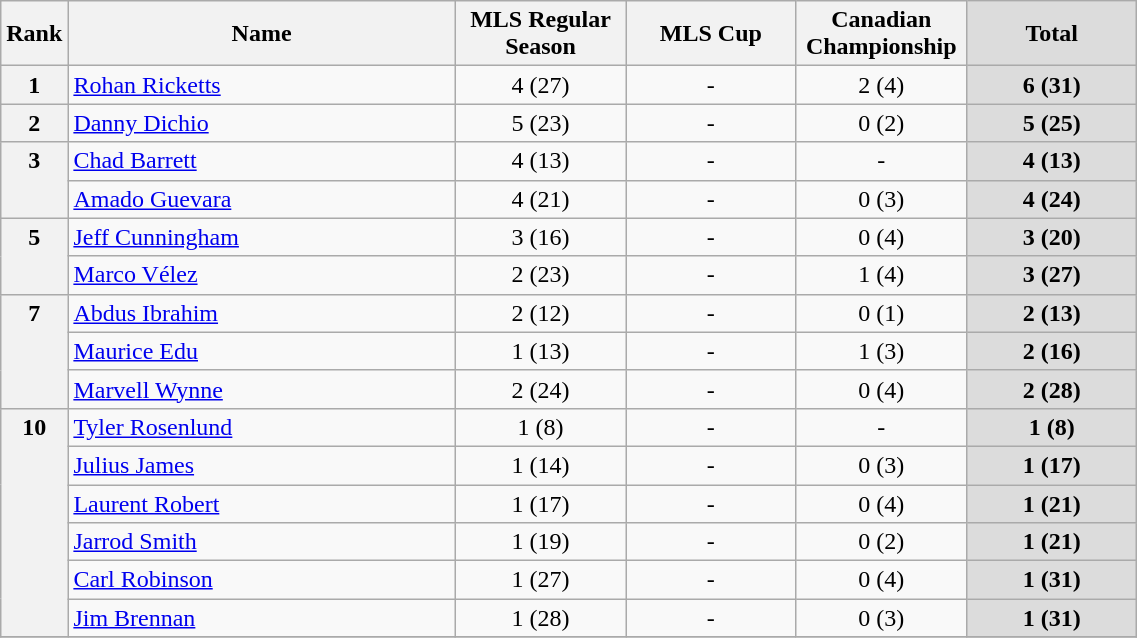<table class="wikitable" style="text-align: center;" width=60%>
<tr>
<th width=3%>Rank</th>
<th>Name</th>
<th width=15%>MLS Regular Season</th>
<th width=15%>MLS Cup</th>
<th width=15%>Canadian Championship</th>
<th width=15% style="background: #DCDCDC">Total</th>
</tr>
<tr>
<th>1</th>
<td style="text-align:left;"> <a href='#'>Rohan Ricketts</a></td>
<td>4 (27)</td>
<td>-</td>
<td>2 (4)</td>
<th style="background: #DCDCDC"><strong>6 (31)</strong></th>
</tr>
<tr>
<th>2</th>
<td style="text-align:left;"> <a href='#'>Danny Dichio</a></td>
<td>5 (23)</td>
<td>-</td>
<td>0 (2)</td>
<th style="background: #DCDCDC"><strong>5 (25)</strong></th>
</tr>
<tr>
<th rowspan="2" valign="top">3</th>
<td style="text-align:left;"> <a href='#'>Chad Barrett</a></td>
<td>4 (13)</td>
<td>-</td>
<td>-</td>
<th style="background: #DCDCDC"><strong>4 (13)</strong></th>
</tr>
<tr>
<td style="text-align:left;"> <a href='#'>Amado Guevara</a></td>
<td>4 (21)</td>
<td>-</td>
<td>0 (3)</td>
<th style="background: #DCDCDC"><strong>4 (24)</strong></th>
</tr>
<tr>
<th rowspan="2" valign="top">5</th>
<td style="text-align:left;"> <a href='#'>Jeff Cunningham</a></td>
<td>3 (16)</td>
<td>-</td>
<td>0 (4)</td>
<th style="background: #DCDCDC"><strong>3 (20)</strong></th>
</tr>
<tr>
<td style="text-align:left;"> <a href='#'>Marco Vélez</a></td>
<td>2 (23)</td>
<td>-</td>
<td>1 (4)</td>
<th style="background: #DCDCDC"><strong>3 (27)</strong></th>
</tr>
<tr>
<th rowspan="3" valign="top">7</th>
<td style="text-align:left;"> <a href='#'>Abdus Ibrahim</a></td>
<td>2 (12)</td>
<td>-</td>
<td>0 (1)</td>
<th style="background: #DCDCDC"><strong>2 (13)</strong></th>
</tr>
<tr>
<td style="text-align:left;"> <a href='#'>Maurice Edu</a></td>
<td>1 (13)</td>
<td>-</td>
<td>1 (3)</td>
<th style="background: #DCDCDC"><strong>2 (16)</strong></th>
</tr>
<tr>
<td style="text-align:left;"> <a href='#'>Marvell Wynne</a></td>
<td>2 (24)</td>
<td>-</td>
<td>0 (4)</td>
<th style="background: #DCDCDC"><strong>2 (28)</strong></th>
</tr>
<tr>
<th rowspan="6" valign="top">10</th>
<td style="text-align:left;"> <a href='#'>Tyler Rosenlund</a></td>
<td>1 (8)</td>
<td>-</td>
<td>-</td>
<th style="background: #DCDCDC"><strong>1 (8)</strong></th>
</tr>
<tr>
<td style="text-align:left;"> <a href='#'>Julius James</a></td>
<td>1 (14)</td>
<td>-</td>
<td>0 (3)</td>
<th style="background: #DCDCDC"><strong>1 (17)</strong></th>
</tr>
<tr>
<td style="text-align:left;"> <a href='#'>Laurent Robert</a></td>
<td>1 (17)</td>
<td>-</td>
<td>0 (4)</td>
<th style="background: #DCDCDC"><strong>1 (21)</strong></th>
</tr>
<tr>
<td style="text-align:left;"> <a href='#'>Jarrod Smith</a></td>
<td>1 (19)</td>
<td>-</td>
<td>0 (2)</td>
<th style="background: #DCDCDC"><strong>1 (21)</strong></th>
</tr>
<tr>
<td style="text-align:left;"> <a href='#'>Carl Robinson</a></td>
<td>1 (27)</td>
<td>-</td>
<td>0 (4)</td>
<th style="background: #DCDCDC"><strong>1 (31)</strong></th>
</tr>
<tr>
<td style="text-align:left;"> <a href='#'>Jim Brennan</a></td>
<td>1 (28)</td>
<td>-</td>
<td>0 (3)</td>
<th style="background: #DCDCDC"><strong>1 (31)</strong></th>
</tr>
<tr>
</tr>
</table>
